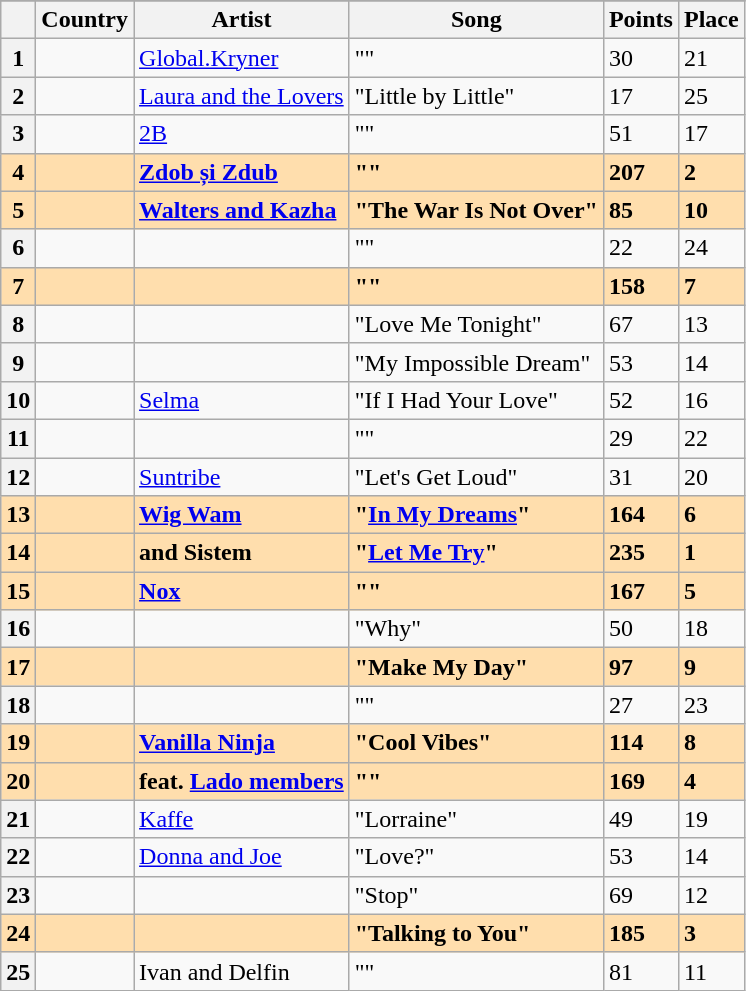<table class="sortable wikitable plainrowheaders">
<tr>
</tr>
<tr>
<th scope="col"></th>
<th scope="col">Country</th>
<th scope="col">Artist</th>
<th scope="col">Song</th>
<th scope="col">Points</th>
<th scope="col">Place</th>
</tr>
<tr>
<th scope="row" style="text-align:center;">1</th>
<td></td>
<td><a href='#'>Global.Kryner</a></td>
<td>""</td>
<td>30</td>
<td>21</td>
</tr>
<tr>
<th scope="row" style="text-align:center;">2</th>
<td></td>
<td><a href='#'>Laura and the Lovers</a></td>
<td>"Little by Little"</td>
<td>17</td>
<td>25</td>
</tr>
<tr>
<th scope="row" style="text-align:center;">3</th>
<td></td>
<td><a href='#'>2B</a></td>
<td>""</td>
<td>51</td>
<td>17</td>
</tr>
<tr style="font-weight:bold; background:navajowhite;">
<th scope="row" style="text-align:center; font-weight:bold; background:navajowhite;">4</th>
<td></td>
<td><a href='#'>Zdob și Zdub</a></td>
<td>""</td>
<td>207</td>
<td>2</td>
</tr>
<tr style="font-weight:bold; background:navajowhite;">
<th scope="row" style="text-align:center; font-weight:bold; background:navajowhite;">5</th>
<td></td>
<td><a href='#'>Walters and Kazha</a></td>
<td>"The War Is Not Over"</td>
<td>85</td>
<td>10</td>
</tr>
<tr>
<th scope="row" style="text-align:center;">6</th>
<td></td>
<td></td>
<td>""</td>
<td>22</td>
<td>24</td>
</tr>
<tr style="font-weight:bold; background:navajowhite;">
<th scope="row" style="text-align:center; font-weight:bold; background:navajowhite;">7</th>
<td></td>
<td></td>
<td>""</td>
<td>158</td>
<td>7</td>
</tr>
<tr>
<th scope="row" style="text-align:center;">8</th>
<td></td>
<td></td>
<td>"Love Me Tonight"</td>
<td>67</td>
<td>13</td>
</tr>
<tr>
<th scope="row" style="text-align:center;">9</th>
<td></td>
<td></td>
<td>"My Impossible Dream"</td>
<td>53</td>
<td>14</td>
</tr>
<tr>
<th scope="row" style="text-align:center;">10</th>
<td></td>
<td><a href='#'>Selma</a></td>
<td>"If I Had Your Love"</td>
<td>52</td>
<td>16</td>
</tr>
<tr>
<th scope="row" style="text-align:center;">11</th>
<td></td>
<td></td>
<td>""</td>
<td>29</td>
<td>22</td>
</tr>
<tr>
<th scope="row" style="text-align:center;">12</th>
<td></td>
<td><a href='#'>Suntribe</a></td>
<td>"Let's Get Loud"</td>
<td>31</td>
<td>20</td>
</tr>
<tr style="font-weight:bold; background:navajowhite;">
<th scope="row" style="text-align:center; font-weight:bold; background:navajowhite;">13</th>
<td></td>
<td><a href='#'>Wig Wam</a></td>
<td>"<a href='#'>In My Dreams</a>"</td>
<td>164</td>
<td>6</td>
</tr>
<tr style="font-weight:bold; background:navajowhite;">
<th scope="row" style="text-align:center; font-weight:bold; background:navajowhite;">14</th>
<td></td>
<td> and Sistem</td>
<td>"<a href='#'>Let Me Try</a>"</td>
<td>235</td>
<td>1</td>
</tr>
<tr style="font-weight:bold; background:navajowhite;">
<th scope="row" style="text-align:center; font-weight:bold; background:navajowhite;">15</th>
<td></td>
<td><a href='#'>Nox</a></td>
<td>""</td>
<td>167</td>
<td>5</td>
</tr>
<tr>
<th scope="row" style="text-align:center;">16</th>
<td></td>
<td></td>
<td>"Why"</td>
<td>50</td>
<td>18</td>
</tr>
<tr style="font-weight:bold; background:navajowhite;">
<th scope="row" style="text-align:center; font-weight:bold; background:navajowhite;">17</th>
<td></td>
<td></td>
<td>"Make My Day"</td>
<td>97</td>
<td>9</td>
</tr>
<tr>
<th scope="row" style="text-align:center;">18</th>
<td></td>
<td></td>
<td>""</td>
<td>27</td>
<td>23</td>
</tr>
<tr style="font-weight:bold; background:navajowhite;">
<th scope="row" style="text-align:center; font-weight:bold; background:navajowhite;">19</th>
<td></td>
<td><a href='#'>Vanilla Ninja</a></td>
<td>"Cool Vibes"</td>
<td>114</td>
<td>8</td>
</tr>
<tr style="font-weight:bold; background:navajowhite;">
<th scope="row" style="text-align:center; font-weight:bold; background:navajowhite;">20</th>
<td></td>
<td> feat. <a href='#'>Lado members</a></td>
<td>""</td>
<td>169</td>
<td>4</td>
</tr>
<tr>
<th scope="row" style="text-align:center;">21</th>
<td></td>
<td><a href='#'>Kaffe</a></td>
<td>"Lorraine"</td>
<td>49</td>
<td>19</td>
</tr>
<tr>
<th scope="row" style="text-align:center;">22</th>
<td></td>
<td><a href='#'>Donna and Joe</a></td>
<td>"Love?"</td>
<td>53</td>
<td>14</td>
</tr>
<tr>
<th scope="row" style="text-align:center;">23</th>
<td></td>
<td></td>
<td>"Stop"</td>
<td>69</td>
<td>12</td>
</tr>
<tr style="font-weight:bold; background:navajowhite;">
<th scope="row" style="text-align:center; font-weight:bold; background:navajowhite;">24</th>
<td></td>
<td></td>
<td>"Talking to You"</td>
<td>185</td>
<td>3</td>
</tr>
<tr>
<th scope="row" style="text-align:center;">25</th>
<td></td>
<td>Ivan and Delfin</td>
<td>""</td>
<td>81</td>
<td>11</td>
</tr>
</table>
